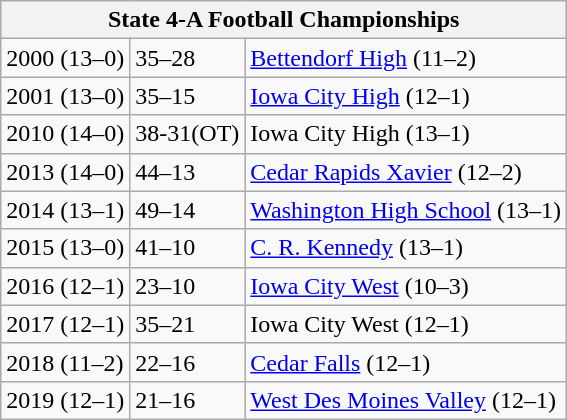<table class="wikitable">
<tr>
<th colspan="3">State 4-A Football Championships</th>
</tr>
<tr>
<td>2000 (13–0)</td>
<td>35–28</td>
<td><a href='#'>Bettendorf High</a> (11–2)</td>
</tr>
<tr>
<td>2001 (13–0)</td>
<td>35–15</td>
<td><a href='#'>Iowa City High</a> (12–1)</td>
</tr>
<tr>
<td>2010 (14–0)</td>
<td>38-31(OT)</td>
<td>Iowa City High (13–1)</td>
</tr>
<tr>
<td>2013  (14–0)</td>
<td>44–13</td>
<td><a href='#'>Cedar Rapids Xavier</a> (12–2)</td>
</tr>
<tr>
<td>2014 (13–1)</td>
<td>49–14</td>
<td><a href='#'>Washington High School</a> (13–1)</td>
</tr>
<tr>
<td>2015 (13–0)</td>
<td>41–10</td>
<td><a href='#'>C. R. Kennedy</a> (13–1)</td>
</tr>
<tr>
<td>2016  (12–1)</td>
<td>23–10</td>
<td><a href='#'>Iowa City West</a> (10–3)</td>
</tr>
<tr>
<td>2017  (12–1)</td>
<td>35–21</td>
<td>Iowa City West (12–1)</td>
</tr>
<tr>
<td>2018 (11–2)</td>
<td>22–16</td>
<td><a href='#'>Cedar Falls</a> (12–1)</td>
</tr>
<tr>
<td>2019  (12–1)</td>
<td>21–16</td>
<td><a href='#'>West Des Moines Valley</a> (12–1)</td>
</tr>
</table>
